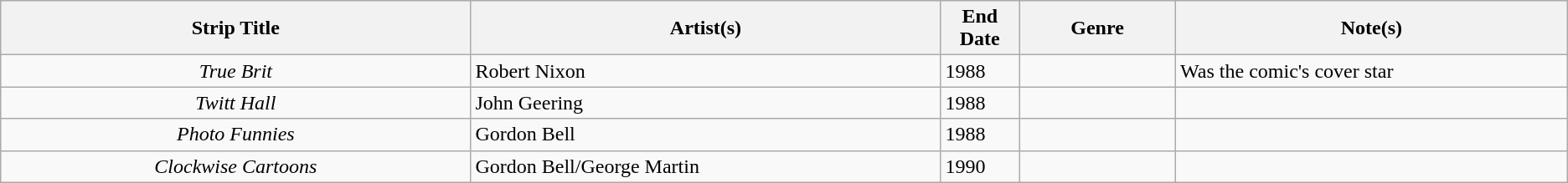<table class="wikitable sortable">
<tr>
<th width=30%>Strip Title</th>
<th width=30%>Artist(s)</th>
<th width=5%>End Date</th>
<th width=10%>Genre</th>
<th width=25%>Note(s)</th>
</tr>
<tr>
<td align=center><em>True Brit</em></td>
<td>Robert Nixon</td>
<td>1988</td>
<td></td>
<td>Was the comic's cover star</td>
</tr>
<tr>
<td align=center><em>Twitt Hall</em></td>
<td>John Geering</td>
<td>1988</td>
<td></td>
<td></td>
</tr>
<tr>
<td align=center><em>Photo Funnies</em></td>
<td>Gordon Bell</td>
<td>1988</td>
<td></td>
<td></td>
</tr>
<tr>
<td align=center><em>Clockwise Cartoons</em></td>
<td>Gordon Bell/George Martin</td>
<td>1990</td>
<td></td>
<td></td>
</tr>
</table>
